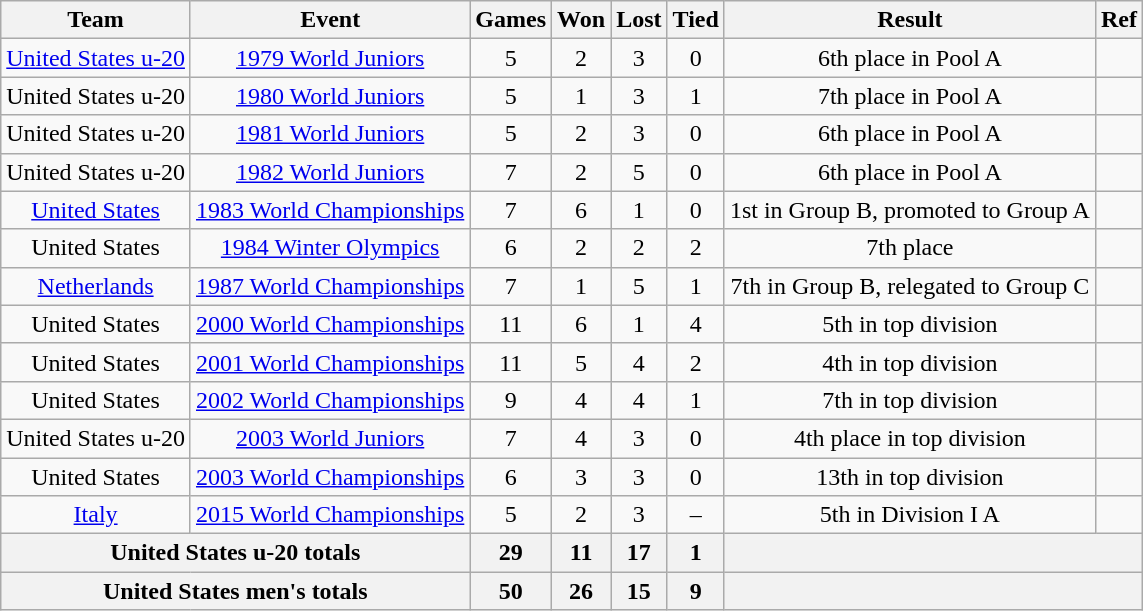<table class="wikitable">
<tr>
<th>Team</th>
<th>Event</th>
<th>Games</th>
<th>Won</th>
<th>Lost</th>
<th>Tied</th>
<th>Result</th>
<th>Ref</th>
</tr>
<tr align="center">
<td><a href='#'>United States u-20</a></td>
<td><a href='#'>1979 World Juniors</a></td>
<td>5</td>
<td>2</td>
<td>3</td>
<td>0</td>
<td>6th place in Pool A</td>
<td></td>
</tr>
<tr align="center">
<td>United States u-20</td>
<td><a href='#'>1980 World Juniors</a></td>
<td>5</td>
<td>1</td>
<td>3</td>
<td>1</td>
<td>7th place in Pool A</td>
<td></td>
</tr>
<tr align="center">
<td>United States u-20</td>
<td><a href='#'>1981 World Juniors</a></td>
<td>5</td>
<td>2</td>
<td>3</td>
<td>0</td>
<td>6th place in Pool A</td>
<td></td>
</tr>
<tr align="center">
<td>United States u-20</td>
<td><a href='#'>1982 World Juniors</a></td>
<td>7</td>
<td>2</td>
<td>5</td>
<td>0</td>
<td>6th place in Pool A</td>
<td></td>
</tr>
<tr align="center">
<td><a href='#'>United States</a></td>
<td><a href='#'>1983 World Championships</a></td>
<td>7</td>
<td>6</td>
<td>1</td>
<td>0</td>
<td>1st in Group B, promoted to Group A</td>
<td></td>
</tr>
<tr align="center">
<td>United States</td>
<td><a href='#'>1984 Winter Olympics</a></td>
<td>6</td>
<td>2</td>
<td>2</td>
<td>2</td>
<td>7th place</td>
<td></td>
</tr>
<tr align="center">
<td><a href='#'>Netherlands</a></td>
<td><a href='#'>1987 World Championships</a></td>
<td>7</td>
<td>1</td>
<td>5</td>
<td>1</td>
<td>7th in Group B, relegated to Group C</td>
<td></td>
</tr>
<tr align="center">
<td>United States</td>
<td><a href='#'>2000 World Championships</a></td>
<td>11</td>
<td>6</td>
<td>1</td>
<td>4</td>
<td>5th in top division</td>
<td></td>
</tr>
<tr align="center">
<td>United States</td>
<td><a href='#'>2001 World Championships</a></td>
<td>11</td>
<td>5</td>
<td>4</td>
<td>2</td>
<td>4th in top division</td>
<td></td>
</tr>
<tr align="center">
<td>United States</td>
<td><a href='#'>2002 World Championships</a></td>
<td>9</td>
<td>4</td>
<td>4</td>
<td>1</td>
<td>7th in top division</td>
<td></td>
</tr>
<tr align="center">
<td>United States u-20</td>
<td><a href='#'>2003 World Juniors</a></td>
<td>7</td>
<td>4</td>
<td>3</td>
<td>0</td>
<td>4th place in top division</td>
<td></td>
</tr>
<tr align="center">
<td>United States</td>
<td><a href='#'>2003 World Championships</a></td>
<td>6</td>
<td>3</td>
<td>3</td>
<td>0</td>
<td>13th in top division</td>
<td></td>
</tr>
<tr align="center">
<td><a href='#'>Italy</a></td>
<td><a href='#'>2015 World Championships</a></td>
<td>5</td>
<td>2</td>
<td>3</td>
<td>–</td>
<td>5th in Division I A</td>
<td></td>
</tr>
<tr>
<th colspan="2">United States u-20 totals</th>
<th>29</th>
<th>11</th>
<th>17</th>
<th>1</th>
<th colspan="2"> </th>
</tr>
<tr>
<th colspan="2">United States men's totals</th>
<th>50</th>
<th>26</th>
<th>15</th>
<th>9</th>
<th colspan="2"> </th>
</tr>
</table>
